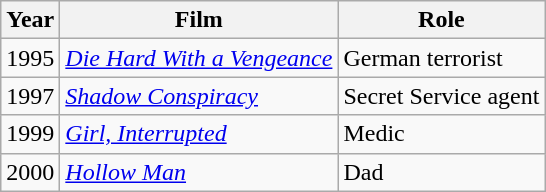<table class="wikitable">
<tr>
<th>Year</th>
<th>Film</th>
<th>Role</th>
</tr>
<tr>
<td>1995</td>
<td><em><a href='#'>Die Hard With a Vengeance</a></em></td>
<td>German terrorist</td>
</tr>
<tr>
<td>1997</td>
<td><em><a href='#'>Shadow Conspiracy</a></em></td>
<td>Secret Service agent</td>
</tr>
<tr>
<td>1999</td>
<td><em><a href='#'>Girl, Interrupted</a></em></td>
<td>Medic</td>
</tr>
<tr>
<td>2000</td>
<td><em><a href='#'>Hollow Man</a></em></td>
<td>Dad</td>
</tr>
</table>
